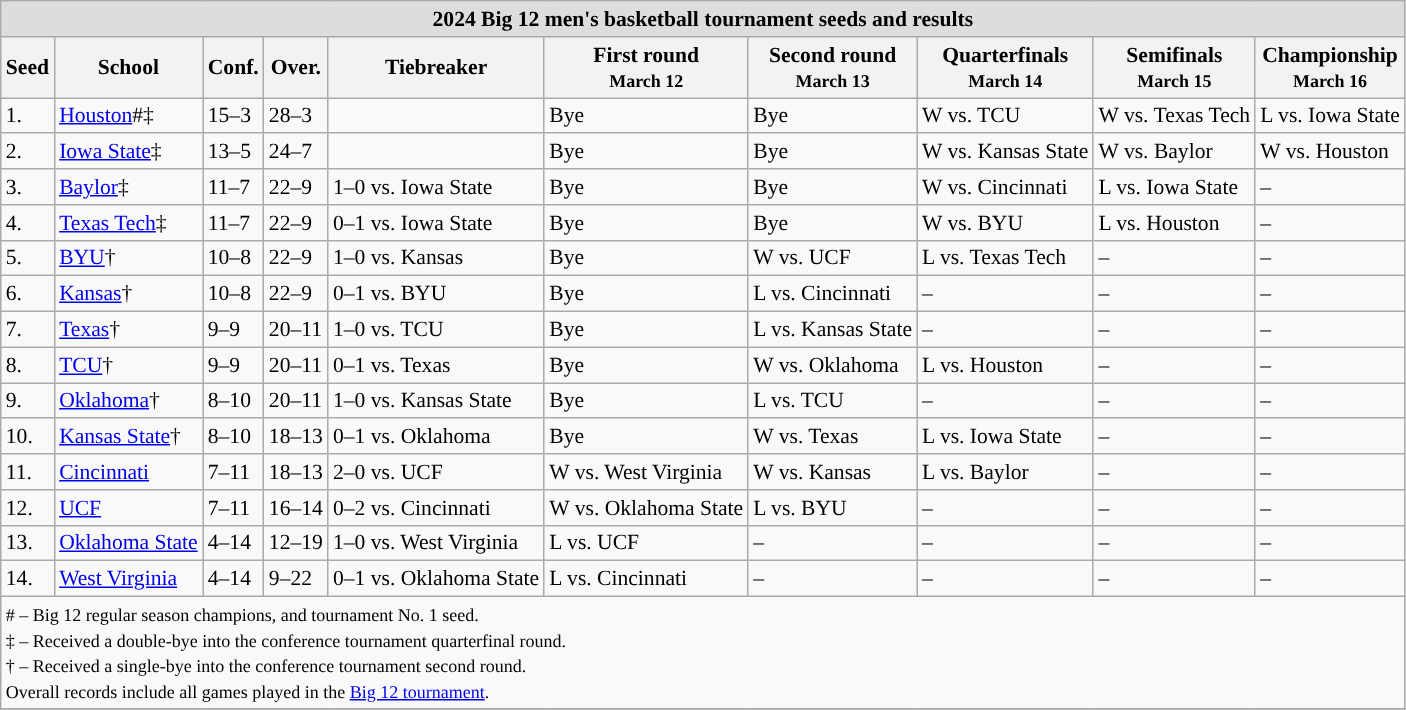<table class="wikitable" style="white-space:nowrap; font-size:90%;">
<tr>
<td colspan="10" style="text-align:center; background:#DDDDDD; font:#000000"><strong>2024 Big 12 men's basketball tournament seeds and results</strong></td>
</tr>
<tr bgcolor="#efefef">
<th>Seed</th>
<th>School</th>
<th>Conf.</th>
<th>Over.</th>
<th>Tiebreaker</th>
<th>First round<br><small>March 12</small></th>
<th>Second round<br><small>March 13</small></th>
<th>Quarterfinals<br><small>March 14</small></th>
<th>Semifinals<br><small>March 15</small></th>
<th>Championship<br><small>March 16</small></th>
</tr>
<tr>
<td>1.</td>
<td><a href='#'>Houston</a>#‡</td>
<td>15–3</td>
<td>28–3</td>
<td></td>
<td>Bye</td>
<td>Bye</td>
<td>W vs. TCU</td>
<td>W vs. Texas Tech</td>
<td>L vs. Iowa State</td>
</tr>
<tr>
<td>2.</td>
<td><a href='#'>Iowa State</a>‡</td>
<td>13–5</td>
<td>24–7</td>
<td></td>
<td>Bye</td>
<td>Bye</td>
<td>W vs. Kansas State</td>
<td>W vs. Baylor</td>
<td>W vs. Houston</td>
</tr>
<tr>
<td>3.</td>
<td><a href='#'>Baylor</a>‡</td>
<td>11–7</td>
<td>22–9</td>
<td>1–0 vs. Iowa State</td>
<td>Bye</td>
<td>Bye</td>
<td>W vs. Cincinnati</td>
<td>L vs. Iowa State</td>
<td>–</td>
</tr>
<tr>
<td>4.</td>
<td><a href='#'>Texas Tech</a>‡</td>
<td>11–7</td>
<td>22–9</td>
<td>0–1 vs. Iowa State</td>
<td>Bye</td>
<td>Bye</td>
<td>W vs. BYU</td>
<td>L vs. Houston</td>
<td>–</td>
</tr>
<tr>
<td>5.</td>
<td><a href='#'>BYU</a>†</td>
<td>10–8</td>
<td>22–9</td>
<td>1–0 vs. Kansas</td>
<td>Bye</td>
<td>W vs. UCF</td>
<td>L vs. Texas Tech</td>
<td>–</td>
<td>–</td>
</tr>
<tr>
<td>6.</td>
<td><a href='#'>Kansas</a>†</td>
<td>10–8</td>
<td>22–9</td>
<td>0–1 vs. BYU</td>
<td>Bye</td>
<td>L vs. Cincinnati</td>
<td>–</td>
<td>–</td>
<td>–</td>
</tr>
<tr>
<td>7.</td>
<td><a href='#'>Texas</a>†</td>
<td>9–9</td>
<td>20–11</td>
<td>1–0 vs. TCU</td>
<td>Bye</td>
<td>L vs. Kansas State</td>
<td>–</td>
<td>–</td>
<td>–</td>
</tr>
<tr>
<td>8.</td>
<td><a href='#'>TCU</a>†</td>
<td>9–9</td>
<td>20–11</td>
<td>0–1 vs. Texas</td>
<td>Bye</td>
<td>W vs. Oklahoma</td>
<td>L vs. Houston</td>
<td>–</td>
<td>–</td>
</tr>
<tr>
<td>9.</td>
<td><a href='#'>Oklahoma</a>†</td>
<td>8–10</td>
<td>20–11</td>
<td>1–0 vs. Kansas State</td>
<td>Bye</td>
<td>L vs. TCU</td>
<td>–</td>
<td>–</td>
<td>–</td>
</tr>
<tr>
<td>10.</td>
<td><a href='#'>Kansas State</a>†</td>
<td>8–10</td>
<td>18–13</td>
<td>0–1 vs. Oklahoma</td>
<td>Bye</td>
<td>W vs. Texas</td>
<td>L vs. Iowa State</td>
<td>–</td>
<td>–</td>
</tr>
<tr>
<td>11.</td>
<td><a href='#'>Cincinnati</a></td>
<td>7–11</td>
<td>18–13</td>
<td>2–0 vs. UCF</td>
<td>W vs. West Virginia</td>
<td>W vs. Kansas</td>
<td>L vs. Baylor</td>
<td>–</td>
<td>–</td>
</tr>
<tr>
<td>12.</td>
<td><a href='#'>UCF</a></td>
<td>7–11</td>
<td>16–14</td>
<td>0–2 vs. Cincinnati</td>
<td>W vs. Oklahoma State</td>
<td>L vs. BYU</td>
<td>–</td>
<td>–</td>
<td>–</td>
</tr>
<tr>
<td>13.</td>
<td><a href='#'>Oklahoma State</a></td>
<td>4–14</td>
<td>12–19</td>
<td>1–0 vs. West Virginia</td>
<td>L vs. UCF</td>
<td>–</td>
<td>–</td>
<td>–</td>
<td>–</td>
</tr>
<tr>
<td>14.</td>
<td><a href='#'>West Virginia</a></td>
<td>4–14</td>
<td>9–22</td>
<td>0–1 vs. Oklahoma State</td>
<td>L vs. Cincinnati</td>
<td>–</td>
<td>–</td>
<td>–</td>
<td>–</td>
</tr>
<tr>
<td colspan="10" style="text-align:left;"><small># – Big 12 regular season champions, and tournament No. 1 seed.<br>‡ – Received a double-bye into the conference tournament quarterfinal round.<br>† – Received a single-bye into the conference tournament second round.<br>Overall records include all games played in the <a href='#'>Big 12 tournament</a>.</small></td>
</tr>
<tr>
</tr>
</table>
